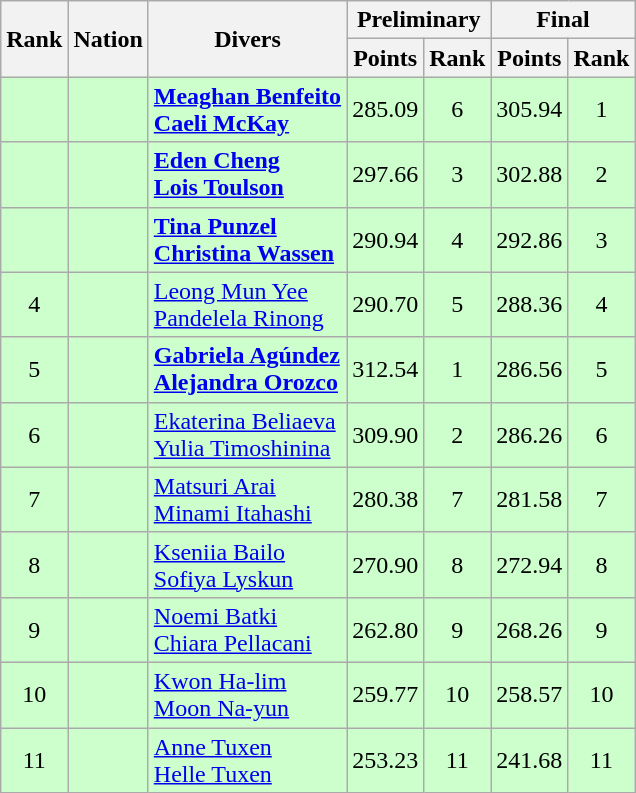<table class="wikitable sortable" style="text-align:center">
<tr>
<th rowspan=2>Rank</th>
<th rowspan=2>Nation</th>
<th rowspan=2>Divers</th>
<th colspan=2>Preliminary</th>
<th colspan=2>Final</th>
</tr>
<tr>
<th>Points</th>
<th>Rank</th>
<th>Points</th>
<th>Rank</th>
</tr>
<tr bgcolor=ccffcc>
<td></td>
<td align=left></td>
<td align=left><strong><a href='#'>Meaghan Benfeito</a><br><a href='#'>Caeli McKay</a></strong></td>
<td>285.09</td>
<td>6</td>
<td>305.94</td>
<td>1</td>
</tr>
<tr bgcolor=ccffcc>
<td></td>
<td align=left></td>
<td align=left><strong><a href='#'>Eden Cheng</a><br><a href='#'>Lois Toulson</a></strong></td>
<td>297.66</td>
<td>3</td>
<td>302.88</td>
<td>2</td>
</tr>
<tr bgcolor=ccffcc>
<td></td>
<td align=left></td>
<td align=left><strong><a href='#'>Tina Punzel</a><br><a href='#'>Christina Wassen</a></strong></td>
<td>290.94</td>
<td>4</td>
<td>292.86</td>
<td>3</td>
</tr>
<tr bgcolor=ccffcc>
<td>4</td>
<td align=left></td>
<td align=left><a href='#'>Leong Mun Yee</a><br><a href='#'>Pandelela Rinong</a></td>
<td>290.70</td>
<td>5</td>
<td>288.36</td>
<td>4</td>
</tr>
<tr bgcolor=ccffcc>
<td>5</td>
<td align=left></td>
<td align=left><strong><a href='#'>Gabriela Agúndez</a><br><a href='#'>Alejandra Orozco</a></strong></td>
<td>312.54</td>
<td>1</td>
<td>286.56</td>
<td>5</td>
</tr>
<tr bgcolor=ccffcc>
<td>6</td>
<td align=left></td>
<td align=left><a href='#'>Ekaterina Beliaeva</a><br><a href='#'>Yulia Timoshinina</a></td>
<td>309.90</td>
<td>2</td>
<td>286.26</td>
<td>6</td>
</tr>
<tr bgcolor=ccffcc>
<td>7</td>
<td align=left></td>
<td align=left><a href='#'>Matsuri Arai</a><br><a href='#'>Minami Itahashi</a></td>
<td>280.38</td>
<td>7</td>
<td>281.58</td>
<td>7</td>
</tr>
<tr bgcolor=ccffcc>
<td>8</td>
<td align=left></td>
<td align=left><a href='#'>Kseniia Bailo</a><br><a href='#'>Sofiya Lyskun</a></td>
<td>270.90</td>
<td>8</td>
<td>272.94</td>
<td>8</td>
</tr>
<tr bgcolor=ccffcc>
<td>9</td>
<td align=left></td>
<td align=left><a href='#'>Noemi Batki</a><br><a href='#'>Chiara Pellacani</a></td>
<td>262.80</td>
<td>9</td>
<td>268.26</td>
<td>9</td>
</tr>
<tr bgcolor=ccffcc>
<td>10</td>
<td align=left></td>
<td align=left><a href='#'>Kwon Ha-lim</a><br><a href='#'>Moon Na-yun</a></td>
<td>259.77</td>
<td>10</td>
<td>258.57</td>
<td>10</td>
</tr>
<tr bgcolor=ccffcc>
<td>11</td>
<td align=left></td>
<td align=left><a href='#'>Anne Tuxen</a><br><a href='#'>Helle Tuxen</a></td>
<td>253.23</td>
<td>11</td>
<td>241.68</td>
<td>11</td>
</tr>
</table>
